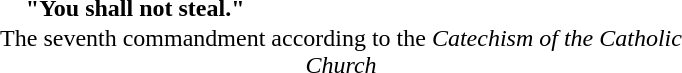<table class="toccolours" style="float: right; margin-left: 1em; margin-right: 0em; font-size: 100%; color:black; width:30em; max-width: 40%;" cellspacing="0">
<tr>
<td style="text-align: left; font-weight:bold; padding:0px 5px; vertical-align: top; font-size: large; color: gray;"></td>
<td><strong>"You shall not steal."</strong></td>
<td style="text-align: left; font-weight:bold; padding:0px 5px; vertical-align: bottom; font-size: large; color: gray"></td>
</tr>
<tr>
<td colspan=3 style="text-align: center;">The seventh commandment according to the <em>Catechism of the Catholic Church</em></td>
</tr>
</table>
